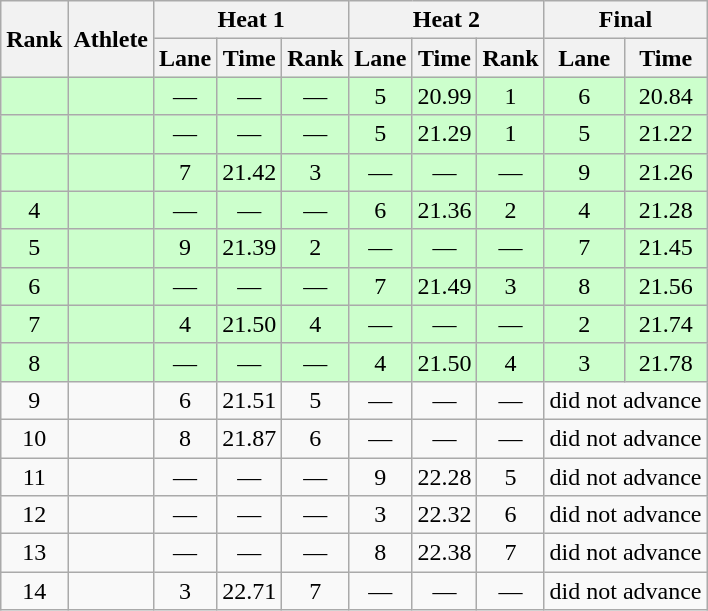<table class="wikitable sortable"  style="text-align:center">
<tr>
<th rowspan="2" data-sort-type=number>Rank</th>
<th rowspan="2">Athlete</th>
<th colspan="3">Heat 1</th>
<th colspan="3">Heat 2</th>
<th colspan="2">Final</th>
</tr>
<tr>
<th>Lane</th>
<th>Time</th>
<th>Rank</th>
<th>Lane</th>
<th>Time</th>
<th>Rank</th>
<th>Lane</th>
<th>Time</th>
</tr>
<tr bgcolor=ccffcc>
<td></td>
<td align="left"></td>
<td>—</td>
<td>—</td>
<td>—</td>
<td>5</td>
<td>20.99</td>
<td>1</td>
<td>6</td>
<td>20.84</td>
</tr>
<tr bgcolor=ccffcc>
<td></td>
<td align="left"></td>
<td>—</td>
<td>—</td>
<td>—</td>
<td>5</td>
<td>21.29</td>
<td>1</td>
<td>5</td>
<td>21.22</td>
</tr>
<tr bgcolor=ccffcc>
<td></td>
<td align="left"></td>
<td>7</td>
<td>21.42</td>
<td>3</td>
<td>—</td>
<td>—</td>
<td>—</td>
<td>9</td>
<td>21.26</td>
</tr>
<tr bgcolor=ccffcc>
<td>4</td>
<td align="left"></td>
<td>—</td>
<td>—</td>
<td>—</td>
<td>6</td>
<td>21.36</td>
<td>2</td>
<td>4</td>
<td>21.28</td>
</tr>
<tr bgcolor=ccffcc>
<td>5</td>
<td align="left"></td>
<td>9</td>
<td>21.39</td>
<td>2</td>
<td>—</td>
<td>—</td>
<td>—</td>
<td>7</td>
<td>21.45</td>
</tr>
<tr bgcolor=ccffcc>
<td>6</td>
<td align="left"></td>
<td>—</td>
<td>—</td>
<td>—</td>
<td>7</td>
<td>21.49</td>
<td>3</td>
<td>8</td>
<td>21.56</td>
</tr>
<tr bgcolor=ccffcc>
<td>7</td>
<td align="left"></td>
<td>4</td>
<td>21.50</td>
<td>4</td>
<td>—</td>
<td>—</td>
<td>—</td>
<td>2</td>
<td>21.74</td>
</tr>
<tr bgcolor=ccffcc>
<td>8</td>
<td align="left"></td>
<td>—</td>
<td>—</td>
<td>—</td>
<td>4</td>
<td>21.50</td>
<td>4</td>
<td>3</td>
<td>21.78</td>
</tr>
<tr>
<td>9</td>
<td align="left"></td>
<td>6</td>
<td>21.51</td>
<td>5</td>
<td>—</td>
<td>—</td>
<td>—</td>
<td colspan="2">did not advance</td>
</tr>
<tr>
<td>10</td>
<td align="left"></td>
<td>8</td>
<td>21.87</td>
<td>6</td>
<td>—</td>
<td>—</td>
<td>—</td>
<td colspan="2">did not advance</td>
</tr>
<tr>
<td>11</td>
<td align="left"></td>
<td>—</td>
<td>—</td>
<td>—</td>
<td>9</td>
<td>22.28</td>
<td>5</td>
<td colspan="2">did not advance</td>
</tr>
<tr>
<td>12</td>
<td align="left"></td>
<td>—</td>
<td>—</td>
<td>—</td>
<td>3</td>
<td>22.32</td>
<td>6</td>
<td colspan="2">did not advance</td>
</tr>
<tr>
<td>13</td>
<td align="left"></td>
<td>—</td>
<td>—</td>
<td>—</td>
<td>8</td>
<td>22.38</td>
<td>7</td>
<td colspan="2">did not advance</td>
</tr>
<tr>
<td>14</td>
<td align="left"></td>
<td>3</td>
<td>22.71</td>
<td>7</td>
<td>—</td>
<td>—</td>
<td>—</td>
<td colspan="2">did not advance</td>
</tr>
</table>
